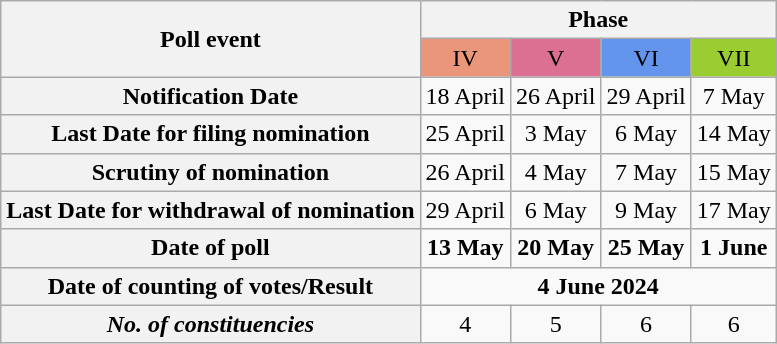<table class="wikitable" style="text-align:center;">
<tr>
<th rowspan=2>Poll event</th>
<th colspan="4">Phase</th>
</tr>
<tr>
<td bgcolor=#E9967A>IV</td>
<td bgcolor=#DB7093>V</td>
<td bgcolor=#6495ED>VI</td>
<td bgcolor=#9ACD32>VII</td>
</tr>
<tr>
<th>Notification Date</th>
<td>18 April</td>
<td>26 April</td>
<td>29 April</td>
<td>7 May</td>
</tr>
<tr>
<th>Last Date for filing nomination</th>
<td>25 April</td>
<td>3 May</td>
<td>6 May</td>
<td>14 May</td>
</tr>
<tr>
<th>Scrutiny of nomination</th>
<td>26 April</td>
<td>4 May</td>
<td>7 May</td>
<td>15 May</td>
</tr>
<tr>
<th>Last Date for withdrawal of nomination</th>
<td>29 April</td>
<td>6 May</td>
<td>9 May</td>
<td>17 May</td>
</tr>
<tr>
<th>Date of poll</th>
<td><strong>13 May</strong></td>
<td><strong>20 May</strong></td>
<td><strong>25 May</strong></td>
<td><strong>1 June</strong></td>
</tr>
<tr>
<th>Date of counting of votes/Result</th>
<td colspan="4"><strong>4 June 2024</strong></td>
</tr>
<tr>
<th><strong><em>No. of constituencies</em></strong></th>
<td>4</td>
<td>5</td>
<td>6</td>
<td>6</td>
</tr>
</table>
